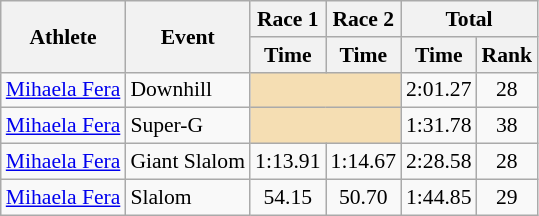<table class="wikitable" style="font-size:90%">
<tr>
<th rowspan="2">Athlete</th>
<th rowspan="2">Event</th>
<th>Race 1</th>
<th>Race 2</th>
<th colspan="2">Total</th>
</tr>
<tr>
<th>Time</th>
<th>Time</th>
<th>Time</th>
<th>Rank</th>
</tr>
<tr>
<td><a href='#'>Mihaela Fera</a></td>
<td>Downhill</td>
<td colspan="2" bgcolor="wheat"></td>
<td align="center">2:01.27</td>
<td align="center">28</td>
</tr>
<tr>
<td><a href='#'>Mihaela Fera</a></td>
<td>Super-G</td>
<td colspan="2" bgcolor="wheat"></td>
<td align="center">1:31.78</td>
<td align="center">38</td>
</tr>
<tr>
<td><a href='#'>Mihaela Fera</a></td>
<td>Giant Slalom</td>
<td align="center">1:13.91</td>
<td align="center">1:14.67</td>
<td align="center">2:28.58</td>
<td align="center">28</td>
</tr>
<tr>
<td><a href='#'>Mihaela Fera</a></td>
<td>Slalom</td>
<td align="center">54.15</td>
<td align="center">50.70</td>
<td align="center">1:44.85</td>
<td align="center">29</td>
</tr>
</table>
